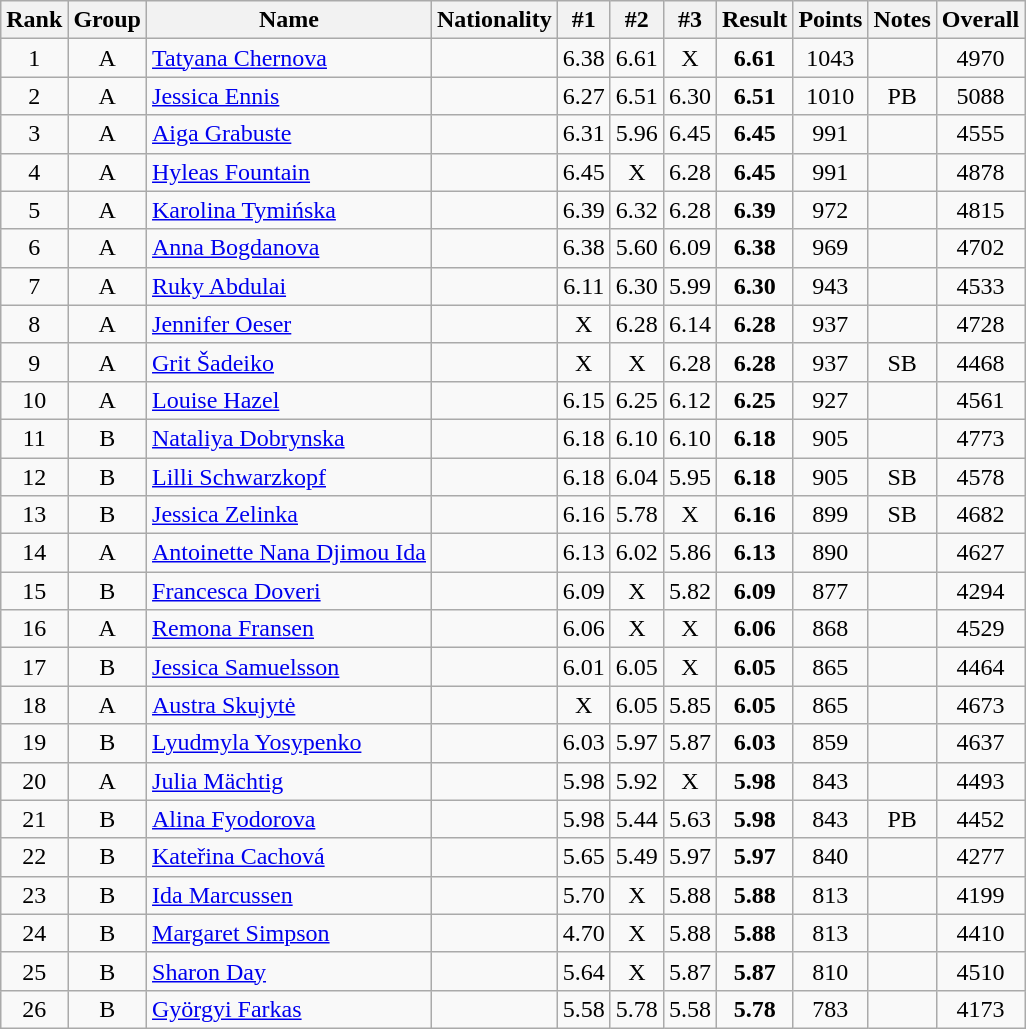<table class="wikitable sortable" style="text-align:center">
<tr>
<th>Rank</th>
<th>Group</th>
<th>Name</th>
<th>Nationality</th>
<th>#1</th>
<th>#2</th>
<th>#3</th>
<th>Result</th>
<th>Points</th>
<th>Notes</th>
<th>Overall</th>
</tr>
<tr>
<td>1</td>
<td>A</td>
<td align=left><a href='#'>Tatyana Chernova</a></td>
<td align=left></td>
<td>6.38</td>
<td>6.61</td>
<td>X</td>
<td><strong>6.61</strong></td>
<td>1043</td>
<td></td>
<td>4970</td>
</tr>
<tr>
<td>2</td>
<td>A</td>
<td align=left><a href='#'>Jessica Ennis</a></td>
<td align=left></td>
<td>6.27</td>
<td>6.51</td>
<td>6.30</td>
<td><strong>6.51</strong></td>
<td>1010</td>
<td>PB</td>
<td>5088</td>
</tr>
<tr>
<td>3</td>
<td>A</td>
<td align=left><a href='#'>Aiga Grabuste</a></td>
<td align=left></td>
<td>6.31</td>
<td>5.96</td>
<td>6.45</td>
<td><strong>6.45</strong></td>
<td>991</td>
<td></td>
<td>4555</td>
</tr>
<tr>
<td>4</td>
<td>A</td>
<td align=left><a href='#'>Hyleas Fountain</a></td>
<td align=left></td>
<td>6.45</td>
<td>X</td>
<td>6.28</td>
<td><strong>6.45</strong></td>
<td>991</td>
<td></td>
<td>4878</td>
</tr>
<tr>
<td>5</td>
<td>A</td>
<td align=left><a href='#'>Karolina Tymińska</a></td>
<td align=left></td>
<td>6.39</td>
<td>6.32</td>
<td>6.28</td>
<td><strong>6.39</strong></td>
<td>972</td>
<td></td>
<td>4815</td>
</tr>
<tr>
<td>6</td>
<td>A</td>
<td align=left><a href='#'>Anna Bogdanova</a></td>
<td align=left></td>
<td>6.38</td>
<td>5.60</td>
<td>6.09</td>
<td><strong>6.38</strong></td>
<td>969</td>
<td></td>
<td>4702</td>
</tr>
<tr>
<td>7</td>
<td>A</td>
<td align=left><a href='#'>Ruky Abdulai</a></td>
<td align=left></td>
<td>6.11</td>
<td>6.30</td>
<td>5.99</td>
<td><strong>6.30</strong></td>
<td>943</td>
<td></td>
<td>4533</td>
</tr>
<tr>
<td>8</td>
<td>A</td>
<td align=left><a href='#'>Jennifer Oeser</a></td>
<td align=left></td>
<td>X</td>
<td>6.28</td>
<td>6.14</td>
<td><strong>6.28</strong></td>
<td>937</td>
<td></td>
<td>4728</td>
</tr>
<tr>
<td>9</td>
<td>A</td>
<td align=left><a href='#'>Grit Šadeiko</a></td>
<td align=left></td>
<td>X</td>
<td>X</td>
<td>6.28</td>
<td><strong>6.28</strong></td>
<td>937</td>
<td>SB</td>
<td>4468</td>
</tr>
<tr>
<td>10</td>
<td>A</td>
<td align=left><a href='#'>Louise Hazel</a></td>
<td align=left></td>
<td>6.15</td>
<td>6.25</td>
<td>6.12</td>
<td><strong>6.25</strong></td>
<td>927</td>
<td></td>
<td>4561</td>
</tr>
<tr>
<td>11</td>
<td>B</td>
<td align=left><a href='#'>Nataliya Dobrynska</a></td>
<td align=left></td>
<td>6.18</td>
<td>6.10</td>
<td>6.10</td>
<td><strong>6.18</strong></td>
<td>905</td>
<td></td>
<td>4773</td>
</tr>
<tr>
<td>12</td>
<td>B</td>
<td align=left><a href='#'>Lilli Schwarzkopf</a></td>
<td align=left></td>
<td>6.18</td>
<td>6.04</td>
<td>5.95</td>
<td><strong>6.18</strong></td>
<td>905</td>
<td>SB</td>
<td>4578</td>
</tr>
<tr>
<td>13</td>
<td>B</td>
<td align=left><a href='#'>Jessica Zelinka</a></td>
<td align=left></td>
<td>6.16</td>
<td>5.78</td>
<td>X</td>
<td><strong>6.16</strong></td>
<td>899</td>
<td>SB</td>
<td>4682</td>
</tr>
<tr>
<td>14</td>
<td>A</td>
<td align=left><a href='#'>Antoinette Nana Djimou Ida</a></td>
<td align=left></td>
<td>6.13</td>
<td>6.02</td>
<td>5.86</td>
<td><strong>6.13</strong></td>
<td>890</td>
<td></td>
<td>4627</td>
</tr>
<tr>
<td>15</td>
<td>B</td>
<td align=left><a href='#'>Francesca Doveri</a></td>
<td align=left></td>
<td>6.09</td>
<td>X</td>
<td>5.82</td>
<td><strong>6.09</strong></td>
<td>877</td>
<td></td>
<td>4294</td>
</tr>
<tr>
<td>16</td>
<td>A</td>
<td align=left><a href='#'>Remona Fransen</a></td>
<td align=left></td>
<td>6.06</td>
<td>X</td>
<td>X</td>
<td><strong>6.06</strong></td>
<td>868</td>
<td></td>
<td>4529</td>
</tr>
<tr>
<td>17</td>
<td>B</td>
<td align=left><a href='#'>Jessica Samuelsson</a></td>
<td align=left></td>
<td>6.01</td>
<td>6.05</td>
<td>X</td>
<td><strong>6.05</strong></td>
<td>865</td>
<td></td>
<td>4464</td>
</tr>
<tr>
<td>18</td>
<td>A</td>
<td align=left><a href='#'>Austra Skujytė</a></td>
<td align=left></td>
<td>X</td>
<td>6.05</td>
<td>5.85</td>
<td><strong>6.05</strong></td>
<td>865</td>
<td></td>
<td>4673</td>
</tr>
<tr>
<td>19</td>
<td>B</td>
<td align=left><a href='#'>Lyudmyla Yosypenko</a></td>
<td align=left></td>
<td>6.03</td>
<td>5.97</td>
<td>5.87</td>
<td><strong>6.03</strong></td>
<td>859</td>
<td></td>
<td>4637</td>
</tr>
<tr>
<td>20</td>
<td>A</td>
<td align=left><a href='#'>Julia Mächtig</a></td>
<td align=left></td>
<td>5.98</td>
<td>5.92</td>
<td>X</td>
<td><strong>5.98</strong></td>
<td>843</td>
<td></td>
<td>4493</td>
</tr>
<tr>
<td>21</td>
<td>B</td>
<td align=left><a href='#'>Alina Fyodorova</a></td>
<td align=left></td>
<td>5.98</td>
<td>5.44</td>
<td>5.63</td>
<td><strong>5.98</strong></td>
<td>843</td>
<td>PB</td>
<td>4452</td>
</tr>
<tr>
<td>22</td>
<td>B</td>
<td align=left><a href='#'>Kateřina Cachová</a></td>
<td align=left></td>
<td>5.65</td>
<td>5.49</td>
<td>5.97</td>
<td><strong>5.97</strong></td>
<td>840</td>
<td></td>
<td>4277</td>
</tr>
<tr>
<td>23</td>
<td>B</td>
<td align=left><a href='#'>Ida Marcussen</a></td>
<td align=left></td>
<td>5.70</td>
<td>X</td>
<td>5.88</td>
<td><strong>5.88</strong></td>
<td>813</td>
<td></td>
<td>4199</td>
</tr>
<tr>
<td>24</td>
<td>B</td>
<td align=left><a href='#'>Margaret Simpson</a></td>
<td align=left></td>
<td>4.70</td>
<td>X</td>
<td>5.88</td>
<td><strong>5.88</strong></td>
<td>813</td>
<td></td>
<td>4410</td>
</tr>
<tr>
<td>25</td>
<td>B</td>
<td align=left><a href='#'>Sharon Day</a></td>
<td align=left></td>
<td>5.64</td>
<td>X</td>
<td>5.87</td>
<td><strong>5.87</strong></td>
<td>810</td>
<td></td>
<td>4510</td>
</tr>
<tr>
<td>26</td>
<td>B</td>
<td align=left><a href='#'>Györgyi Farkas</a></td>
<td align=left></td>
<td>5.58</td>
<td>5.78</td>
<td>5.58</td>
<td><strong>5.78</strong></td>
<td>783</td>
<td></td>
<td>4173</td>
</tr>
</table>
